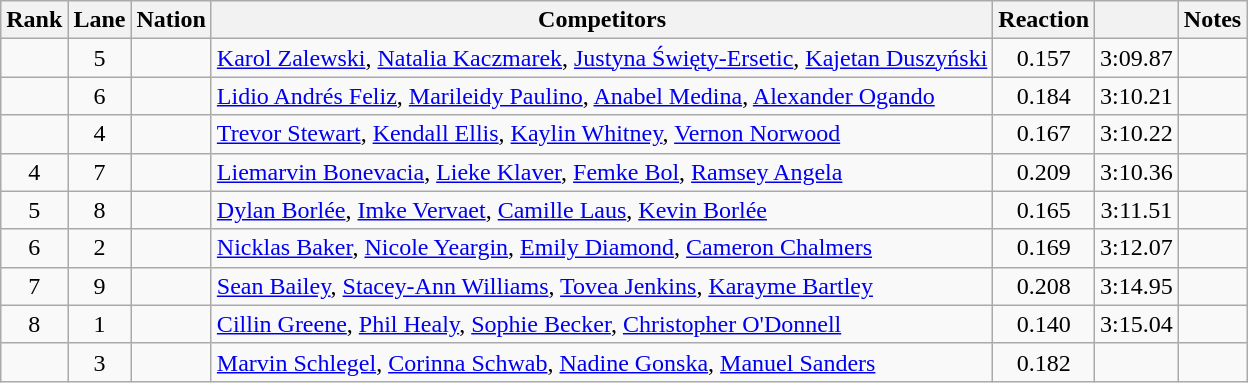<table class="wikitable sortable" style="text-align:center">
<tr>
<th scope="col">Rank</th>
<th scope="col">Lane</th>
<th scope="col">Nation</th>
<th scope="col">Competitors</th>
<th scope="col">Reaction</th>
<th scope="col"></th>
<th scope="col">Notes</th>
</tr>
<tr>
<td></td>
<td>5</td>
<td style="text-align:left"></td>
<td style="text-align:left"><a href='#'>Karol Zalewski</a>, <a href='#'>Natalia Kaczmarek</a>, <a href='#'>Justyna Święty-Ersetic</a>, <a href='#'>Kajetan Duszyński</a></td>
<td>0.157</td>
<td>3:09.87</td>
<td> </td>
</tr>
<tr>
<td></td>
<td>6</td>
<td style="text-align:left"></td>
<td style="text-align:left"><a href='#'>Lidio Andrés Feliz</a>, <a href='#'>Marileidy Paulino</a>, <a href='#'>Anabel Medina</a>, <a href='#'>Alexander Ogando</a></td>
<td>0.184</td>
<td>3:10.21</td>
<td></td>
</tr>
<tr>
<td></td>
<td>4</td>
<td style="text-align:left"></td>
<td style="text-align:left"><a href='#'>Trevor Stewart</a>, <a href='#'>Kendall Ellis</a>, <a href='#'>Kaylin Whitney</a>, <a href='#'>Vernon Norwood</a></td>
<td>0.167</td>
<td>3:10.22</td>
<td></td>
</tr>
<tr>
<td>4</td>
<td>7</td>
<td style="text-align:left"></td>
<td style="text-align:left"><a href='#'>Liemarvin Bonevacia</a>, <a href='#'>Lieke Klaver</a>, <a href='#'>Femke Bol</a>, <a href='#'>Ramsey Angela</a></td>
<td>0.209</td>
<td>3:10.36</td>
<td></td>
</tr>
<tr>
<td>5</td>
<td>8</td>
<td style="text-align:left"></td>
<td style="text-align:left"><a href='#'>Dylan Borlée</a>, <a href='#'>Imke Vervaet</a>, <a href='#'>Camille Laus</a>, <a href='#'>Kevin Borlée</a></td>
<td>0.165</td>
<td>3:11.51</td>
<td></td>
</tr>
<tr>
<td>6</td>
<td>2</td>
<td style="text-align:left"></td>
<td style="text-align:left"><a href='#'>Nicklas Baker</a>, <a href='#'>Nicole Yeargin</a>, <a href='#'>Emily Diamond</a>, <a href='#'>Cameron Chalmers</a></td>
<td>0.169</td>
<td>3:12.07</td>
<td></td>
</tr>
<tr>
<td>7</td>
<td>9</td>
<td style="text-align:left"></td>
<td style="text-align:left"><a href='#'>Sean Bailey</a>, <a href='#'>Stacey-Ann Williams</a>, <a href='#'>Tovea Jenkins</a>, <a href='#'>Karayme Bartley</a></td>
<td>0.208</td>
<td>3:14.95</td>
<td></td>
</tr>
<tr>
<td>8</td>
<td>1</td>
<td style="text-align:left"></td>
<td style="text-align:left"><a href='#'>Cillin Greene</a>, <a href='#'>Phil Healy</a>, <a href='#'>Sophie Becker</a>, <a href='#'>Christopher O'Donnell</a></td>
<td>0.140</td>
<td>3:15.04</td>
<td></td>
</tr>
<tr>
<td></td>
<td>3</td>
<td style="text-align:left"></td>
<td style="text-align:left"><a href='#'>Marvin Schlegel</a>, <a href='#'>Corinna Schwab</a>, <a href='#'>Nadine Gonska</a>, <a href='#'>Manuel Sanders</a></td>
<td>0.182</td>
<td></td>
<td></td>
</tr>
</table>
